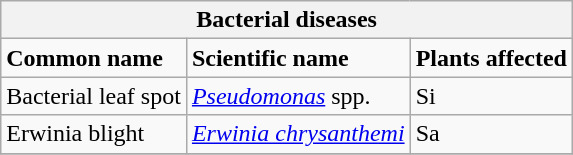<table class="wikitable" style="clear">
<tr>
<th colspan=3><strong>Bacterial diseases</strong><br></th>
</tr>
<tr>
<td><strong>Common name</strong></td>
<td><strong>Scientific name</strong></td>
<td><strong>Plants affected</strong></td>
</tr>
<tr>
<td>Bacterial leaf spot</td>
<td><em><a href='#'>Pseudomonas</a></em> spp.</td>
<td>Si</td>
</tr>
<tr>
<td>Erwinia blight</td>
<td><em><a href='#'>Erwinia chrysanthemi</a></em></td>
<td>Sa</td>
</tr>
<tr>
</tr>
</table>
